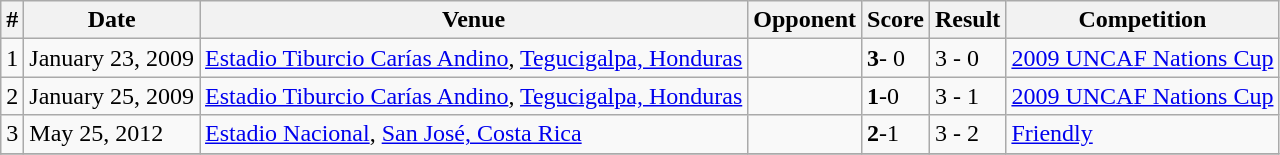<table class="wikitable">
<tr>
<th>#</th>
<th>Date</th>
<th>Venue</th>
<th>Opponent</th>
<th>Score</th>
<th>Result</th>
<th>Competition</th>
</tr>
<tr>
<td>1</td>
<td>January 23, 2009</td>
<td><a href='#'>Estadio Tiburcio Carías Andino</a>, <a href='#'>Tegucigalpa, Honduras</a></td>
<td></td>
<td><strong>3</strong>- 0</td>
<td>3 - 0</td>
<td><a href='#'>2009 UNCAF Nations Cup</a></td>
</tr>
<tr>
<td>2</td>
<td>January 25, 2009</td>
<td><a href='#'>Estadio Tiburcio Carías Andino</a>, <a href='#'>Tegucigalpa, Honduras</a></td>
<td></td>
<td><strong>1</strong>-0</td>
<td>3 - 1</td>
<td><a href='#'>2009 UNCAF Nations Cup</a></td>
</tr>
<tr>
<td>3</td>
<td>May 25, 2012</td>
<td><a href='#'>Estadio Nacional</a>, <a href='#'>San José, Costa Rica</a></td>
<td></td>
<td><strong>2</strong>-1</td>
<td>3 - 2</td>
<td><a href='#'>Friendly</a></td>
</tr>
<tr>
</tr>
</table>
